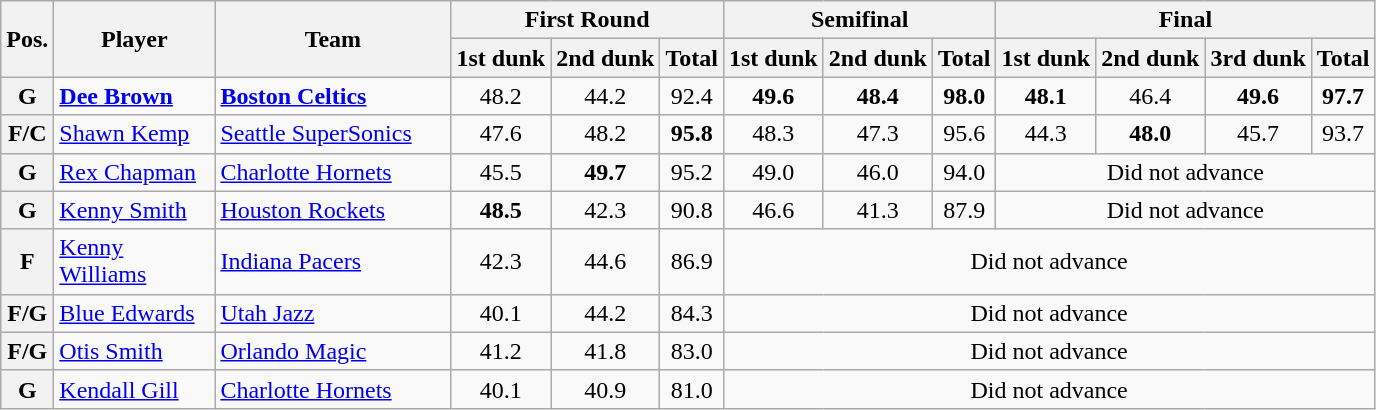<table class="wikitable">
<tr>
<th rowspan=2>Pos.</th>
<th rowspan=2 width=100>Player</th>
<th rowspan=2 width=150>Team</th>
<th colspan=3>First Round</th>
<th colspan=3>Semifinal</th>
<th colspan=4>Final</th>
</tr>
<tr>
<th>1st dunk</th>
<th>2nd dunk</th>
<th>Total</th>
<th>1st dunk</th>
<th>2nd dunk</th>
<th>Total</th>
<th>1st dunk</th>
<th>2nd dunk</th>
<th>3rd dunk</th>
<th>Total</th>
</tr>
<tr>
<th>G</th>
<td><strong><a href='#'>Dee Brown</a></strong></td>
<td><strong><a href='#'>Boston Celtics</a></strong></td>
<td align = center>48.2</td>
<td align = center>44.2</td>
<td align = center>92.4</td>
<td align = center><strong>49.6</strong></td>
<td align = center><strong>48.4</strong></td>
<td align = center><strong>98.0</strong></td>
<td align = center><strong>48.1</strong></td>
<td align = center>46.4</td>
<td align = center><strong>49.6</strong></td>
<td align = center><strong>97.7</strong></td>
</tr>
<tr>
<th>F/C</th>
<td><a href='#'>Shawn Kemp</a></td>
<td><a href='#'>Seattle SuperSonics</a></td>
<td align = center>47.6</td>
<td align = center>48.2</td>
<td align = center><strong>95.8</strong></td>
<td align = center>48.3</td>
<td align = center>47.3</td>
<td align = center>95.6</td>
<td align = center>44.3</td>
<td align = center><strong>48.0</strong></td>
<td align = center>45.7</td>
<td align = center>93.7</td>
</tr>
<tr>
<th>G</th>
<td><a href='#'>Rex Chapman</a></td>
<td><a href='#'>Charlotte Hornets</a></td>
<td align   = center>45.5</td>
<td align   = center><strong>49.7</strong></td>
<td align   = center>95.2</td>
<td align   = center>49.0</td>
<td align   = center>46.0</td>
<td align   = center>94.0</td>
<td colspan = 4 align=center>Did not advance</td>
</tr>
<tr>
<th>G</th>
<td><a href='#'>Kenny Smith</a></td>
<td><a href='#'>Houston Rockets</a></td>
<td align   = center><strong>48.5</strong></td>
<td align   = center>42.3</td>
<td align   = center>90.8</td>
<td align   = center>46.6</td>
<td align   = center>41.3</td>
<td align   = center>87.9</td>
<td colspan = 4 align=center>Did not advance</td>
</tr>
<tr>
<th>F</th>
<td><a href='#'>Kenny Williams</a></td>
<td><a href='#'>Indiana Pacers</a></td>
<td align   = center>42.3</td>
<td align   = center>44.6</td>
<td align   = center>86.9</td>
<td colspan = 7 align=center>Did not advance</td>
</tr>
<tr>
<th>F/G</th>
<td><a href='#'>Blue Edwards</a></td>
<td><a href='#'>Utah Jazz</a></td>
<td align   = center>40.1</td>
<td align   = center>44.2</td>
<td align   = center>84.3</td>
<td colspan = 7 align=center>Did not advance</td>
</tr>
<tr>
<th>F/G</th>
<td><a href='#'>Otis Smith</a></td>
<td><a href='#'>Orlando Magic</a></td>
<td align   = center>41.2</td>
<td align   = center>41.8</td>
<td align   = center>83.0</td>
<td colspan = 7 align=center>Did not advance</td>
</tr>
<tr>
<th>G</th>
<td><a href='#'>Kendall Gill</a></td>
<td><a href='#'>Charlotte Hornets</a></td>
<td align   = center>40.1</td>
<td align   = center>40.9</td>
<td align   = center>81.0</td>
<td colspan = 7 align=center>Did not advance</td>
</tr>
</table>
